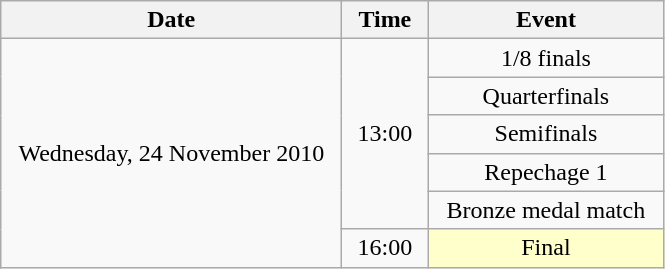<table class = "wikitable" style="text-align:center;">
<tr>
<th width=220>Date</th>
<th width=50>Time</th>
<th width=150>Event</th>
</tr>
<tr>
<td rowspan=6>Wednesday, 24 November 2010</td>
<td rowspan=5>13:00</td>
<td>1/8 finals</td>
</tr>
<tr>
<td>Quarterfinals</td>
</tr>
<tr>
<td>Semifinals</td>
</tr>
<tr>
<td>Repechage 1</td>
</tr>
<tr>
<td>Bronze medal match</td>
</tr>
<tr>
<td>16:00</td>
<td bgcolor=ffffcc>Final</td>
</tr>
</table>
